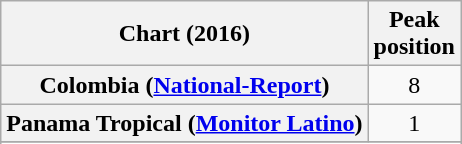<table class="wikitable sortable plainrowheaders" style="text-align:center;">
<tr>
<th scope="col">Chart (2016)</th>
<th scope="col">Peak<br>position</th>
</tr>
<tr>
<th scope="row">Colombia (<a href='#'>National-Report</a>)</th>
<td>8</td>
</tr>
<tr>
<th scope="row">Panama Tropical (<a href='#'>Monitor Latino</a>)</th>
<td>1</td>
</tr>
<tr>
</tr>
<tr>
</tr>
<tr>
</tr>
</table>
